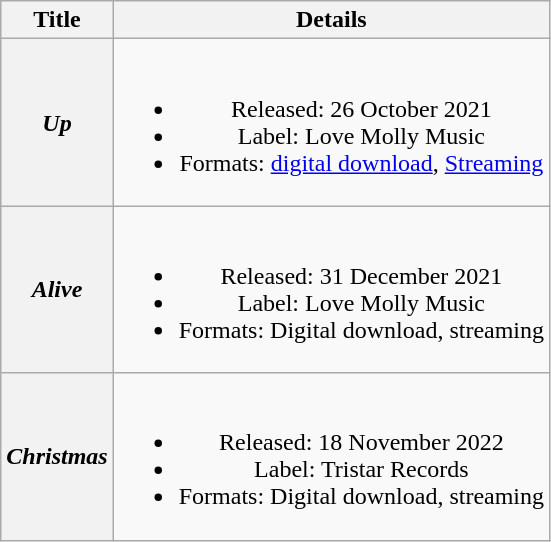<table class="wikitable plainrowheaders" style="text-align:center;">
<tr>
<th scope="col">Title</th>
<th scope="col">Details</th>
</tr>
<tr>
<th scope="row"><em>Up</em></th>
<td><br><ul><li>Released: 26 October 2021</li><li>Label: Love Molly Music</li><li>Formats: <a href='#'>digital download</a>, <a href='#'>Streaming</a></li></ul></td>
</tr>
<tr>
<th scope="row"><em>Alive</em></th>
<td><br><ul><li>Released: 31 December 2021</li><li>Label: Love Molly Music</li><li>Formats: Digital download, streaming</li></ul></td>
</tr>
<tr>
<th scope="row"><em>Christmas</em></th>
<td><br><ul><li>Released: 18 November 2022</li><li>Label: Tristar Records</li><li>Formats: Digital download, streaming</li></ul></td>
</tr>
</table>
